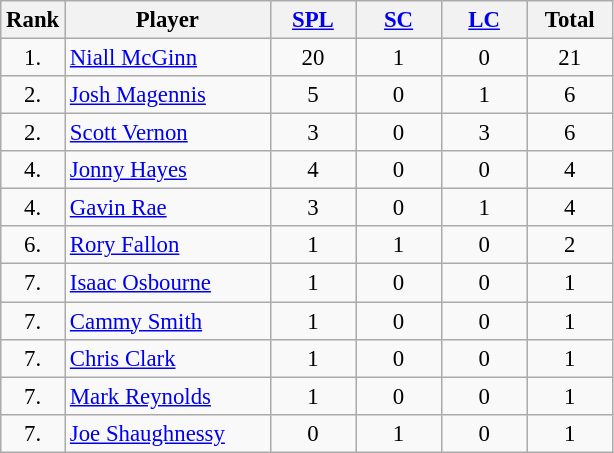<table class="wikitable sortable" style="text-align:center; font-size:95%;">
<tr>
<th width=20>Rank</th>
<th width=130>Player</th>
<th width=50><a href='#'>SPL</a></th>
<th width=50><a href='#'>SC</a></th>
<th width=50><a href='#'>LC</a></th>
<th width=50>Total</th>
</tr>
<tr>
<td>1.</td>
<td align=left> <a href='#'>Niall McGinn</a></td>
<td>20</td>
<td>1</td>
<td>0</td>
<td>21</td>
</tr>
<tr>
<td>2.</td>
<td align=left> <a href='#'>Josh Magennis</a></td>
<td>5</td>
<td>0</td>
<td>1</td>
<td>6</td>
</tr>
<tr>
<td>2.</td>
<td align=left> <a href='#'>Scott Vernon</a></td>
<td>3</td>
<td>0</td>
<td>3</td>
<td>6</td>
</tr>
<tr>
<td>4.</td>
<td align=left> <a href='#'>Jonny Hayes</a></td>
<td>4</td>
<td>0</td>
<td>0</td>
<td>4</td>
</tr>
<tr>
<td>4.</td>
<td align=left> <a href='#'>Gavin Rae</a></td>
<td>3</td>
<td>0</td>
<td>1</td>
<td>4</td>
</tr>
<tr>
<td>6.</td>
<td align=left> <a href='#'>Rory Fallon</a></td>
<td>1</td>
<td>1</td>
<td>0</td>
<td>2</td>
</tr>
<tr>
<td>7.</td>
<td align=left> <a href='#'>Isaac Osbourne</a></td>
<td>1</td>
<td>0</td>
<td>0</td>
<td>1</td>
</tr>
<tr>
<td>7.</td>
<td align=left> <a href='#'>Cammy Smith</a></td>
<td>1</td>
<td>0</td>
<td>0</td>
<td>1</td>
</tr>
<tr>
<td>7.</td>
<td align=left> <a href='#'>Chris Clark</a></td>
<td>1</td>
<td>0</td>
<td>0</td>
<td>1</td>
</tr>
<tr>
<td>7.</td>
<td align=left> <a href='#'>Mark Reynolds</a></td>
<td>1</td>
<td>0</td>
<td>0</td>
<td>1</td>
</tr>
<tr>
<td>7.</td>
<td align=left> <a href='#'>Joe Shaughnessy</a></td>
<td>0</td>
<td>1</td>
<td>0</td>
<td>1</td>
</tr>
</table>
